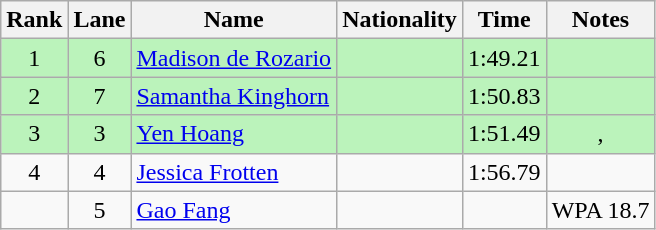<table class="wikitable sortable" style="text-align:center">
<tr>
<th>Rank</th>
<th>Lane</th>
<th>Name</th>
<th>Nationality</th>
<th>Time</th>
<th>Notes</th>
</tr>
<tr bgcolor=bbf3bb>
<td>1</td>
<td>6</td>
<td align="left"><a href='#'>Madison de Rozario</a></td>
<td align="left"></td>
<td>1:49.21</td>
<td></td>
</tr>
<tr bgcolor=bbf3bb>
<td>2</td>
<td>7</td>
<td align="left"><a href='#'>Samantha Kinghorn</a></td>
<td align="left"></td>
<td>1:50.83</td>
<td></td>
</tr>
<tr bgcolor=bbf3bb>
<td>3</td>
<td>3</td>
<td align="left"><a href='#'>Yen Hoang</a></td>
<td align="left"></td>
<td>1:51.49</td>
<td>, </td>
</tr>
<tr>
<td>4</td>
<td>4</td>
<td align="left"><a href='#'>Jessica Frotten</a></td>
<td align="left"></td>
<td>1:56.79</td>
<td></td>
</tr>
<tr>
<td></td>
<td>5</td>
<td align="left"><a href='#'>Gao Fang</a></td>
<td align="left"></td>
<td></td>
<td>WPA 18.7</td>
</tr>
</table>
